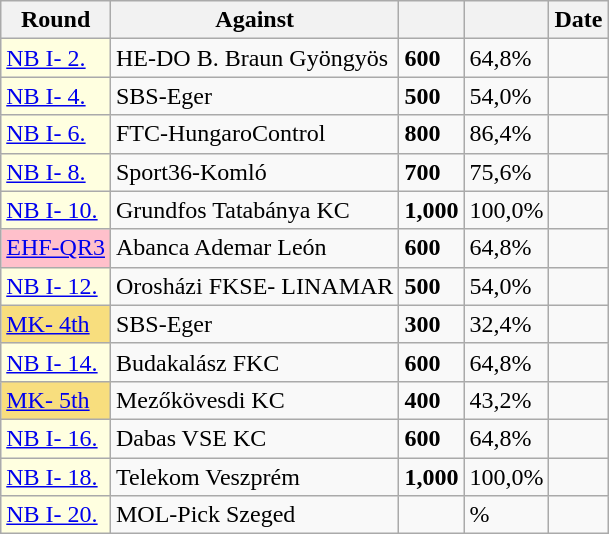<table class="wikitable sortable" style="text-align:right collapsible collapsed">
<tr>
<th>Round</th>
<th>Against</th>
<th></th>
<th></th>
<th>Date</th>
</tr>
<tr>
<td bgcolor=ffffe0><a href='#'>NB I- 2.</a></td>
<td align="left">HE-DO B. Braun Gyöngyös</td>
<td><strong>600</strong></td>
<td> 64,8%</td>
<td></td>
</tr>
<tr>
<td bgcolor=ffffe0><a href='#'>NB I- 4.</a></td>
<td align="left">SBS-Eger</td>
<td><strong>500</strong></td>
<td> 54,0%</td>
<td></td>
</tr>
<tr>
<td bgcolor=ffffe0><a href='#'>NB I- 6.</a></td>
<td align="left">FTC-HungaroControl</td>
<td><strong>800</strong></td>
<td> 86,4%</td>
<td></td>
</tr>
<tr>
<td bgcolor=ffffe0><a href='#'>NB I- 8.</a></td>
<td align="left">Sport36-Komló</td>
<td><strong>700</strong></td>
<td> 75,6%</td>
<td></td>
</tr>
<tr>
<td bgcolor=ffffe0><a href='#'>NB I- 10.</a></td>
<td align="left">Grundfos Tatabánya KC</td>
<td><strong>1,000</strong></td>
<td> 100,0%</td>
<td></td>
</tr>
<tr>
<td bgcolor=ffc0cb><a href='#'>EHF-QR3</a></td>
<td align="left">Abanca Ademar León </td>
<td><strong>600</strong></td>
<td> 64,8%</td>
<td></td>
</tr>
<tr>
<td bgcolor=ffffe0><a href='#'>NB I- 12.</a></td>
<td align="left">Orosházi FKSE- LINAMAR</td>
<td><strong>500</strong></td>
<td> 54,0%</td>
<td></td>
</tr>
<tr>
<td bgcolor=f8de7e><a href='#'>MK- 4th</a></td>
<td align="left">SBS-Eger</td>
<td><strong>300</strong></td>
<td> 32,4%</td>
<td></td>
</tr>
<tr>
<td bgcolor=ffffe0><a href='#'>NB I- 14.</a></td>
<td align="left">Budakalász FKC</td>
<td><strong>600</strong></td>
<td> 64,8%</td>
<td></td>
</tr>
<tr>
<td bgcolor=f8de7e><a href='#'>MK- 5th</a></td>
<td align="left">Mezőkövesdi KC</td>
<td><strong>400</strong></td>
<td> 43,2%</td>
<td></td>
</tr>
<tr>
<td bgcolor=ffffe0><a href='#'>NB I- 16.</a></td>
<td align="left">Dabas VSE KC</td>
<td><strong>600</strong></td>
<td> 64,8%</td>
<td></td>
</tr>
<tr>
<td bgcolor=ffffe0><a href='#'>NB I- 18.</a></td>
<td align="left">Telekom Veszprém</td>
<td><strong>1,000</strong></td>
<td> 100,0%</td>
<td></td>
</tr>
<tr>
<td bgcolor=ffffe0><a href='#'>NB I- 20.</a></td>
<td align="left">MOL-Pick Szeged</td>
<td></td>
<td> %</td>
<td></td>
</tr>
</table>
